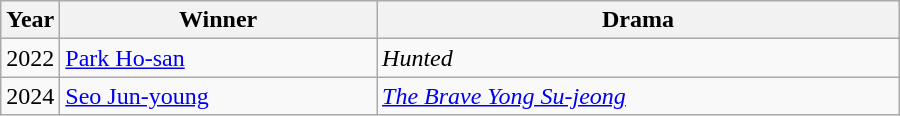<table class="wikitable" style="width:600px">
<tr>
<th width=10>Year</th>
<th>Winner</th>
<th>Drama</th>
</tr>
<tr>
<td>2022</td>
<td><a href='#'>Park Ho-san</a></td>
<td><em>Hunted</em></td>
</tr>
<tr>
<td>2024</td>
<td><a href='#'>Seo Jun-young</a></td>
<td><em><a href='#'>The Brave Yong Su-jeong</a></em></td>
</tr>
</table>
